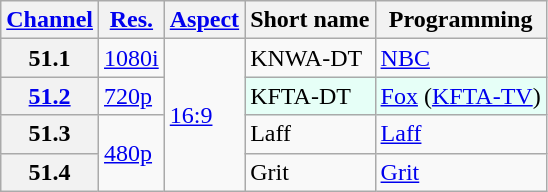<table class="wikitable">
<tr>
<th scope = "col"><a href='#'>Channel</a></th>
<th scope = "col"><a href='#'>Res.</a></th>
<th scope = "col"><a href='#'>Aspect</a></th>
<th scope = "col">Short name</th>
<th scope = "col">Programming</th>
</tr>
<tr>
<th scope = "row">51.1</th>
<td><a href='#'>1080i</a></td>
<td rowspan="4"><a href='#'>16:9</a></td>
<td>KNWA-DT</td>
<td><a href='#'>NBC</a></td>
</tr>
<tr>
<th scope = "row"><a href='#'>51.2</a></th>
<td><a href='#'>720p</a></td>
<td style="background-color: #E6FFF7;">KFTA-DT</td>
<td style="background-color: #E6FFF7;"><a href='#'>Fox</a> (<a href='#'>KFTA-TV</a>)</td>
</tr>
<tr>
<th scope = "row">51.3</th>
<td rowspan="2"><a href='#'>480p</a></td>
<td>Laff</td>
<td><a href='#'>Laff</a></td>
</tr>
<tr>
<th scope = "row">51.4</th>
<td>Grit</td>
<td><a href='#'>Grit</a></td>
</tr>
</table>
